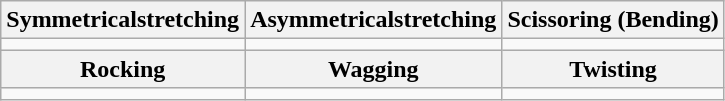<table class="wikitable">
<tr>
<th>Symmetricalstretching</th>
<th>Asymmetricalstretching</th>
<th>Scissoring (Bending)</th>
</tr>
<tr>
<td></td>
<td></td>
<td></td>
</tr>
<tr>
<th>Rocking</th>
<th>Wagging</th>
<th>Twisting</th>
</tr>
<tr>
<td></td>
<td></td>
<td></td>
</tr>
</table>
